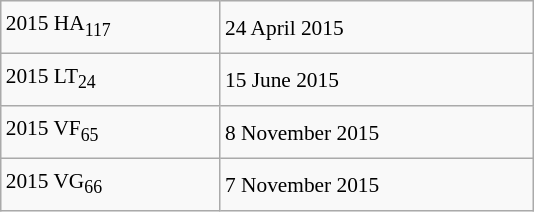<table class="wikitable" style="font-size: 89%; float: left; width: 25em; margin-right: 1em; line-height: 1.65em !important; height: 102px;">
<tr>
<td>2015 HA<sub>117</sub></td>
<td>24 April 2015</td>
</tr>
<tr>
<td>2015 LT<sub>24</sub></td>
<td>15 June 2015</td>
</tr>
<tr>
<td>2015 VF<sub>65</sub></td>
<td>8 November 2015</td>
</tr>
<tr>
<td>2015 VG<sub>66</sub></td>
<td>7 November 2015</td>
</tr>
</table>
